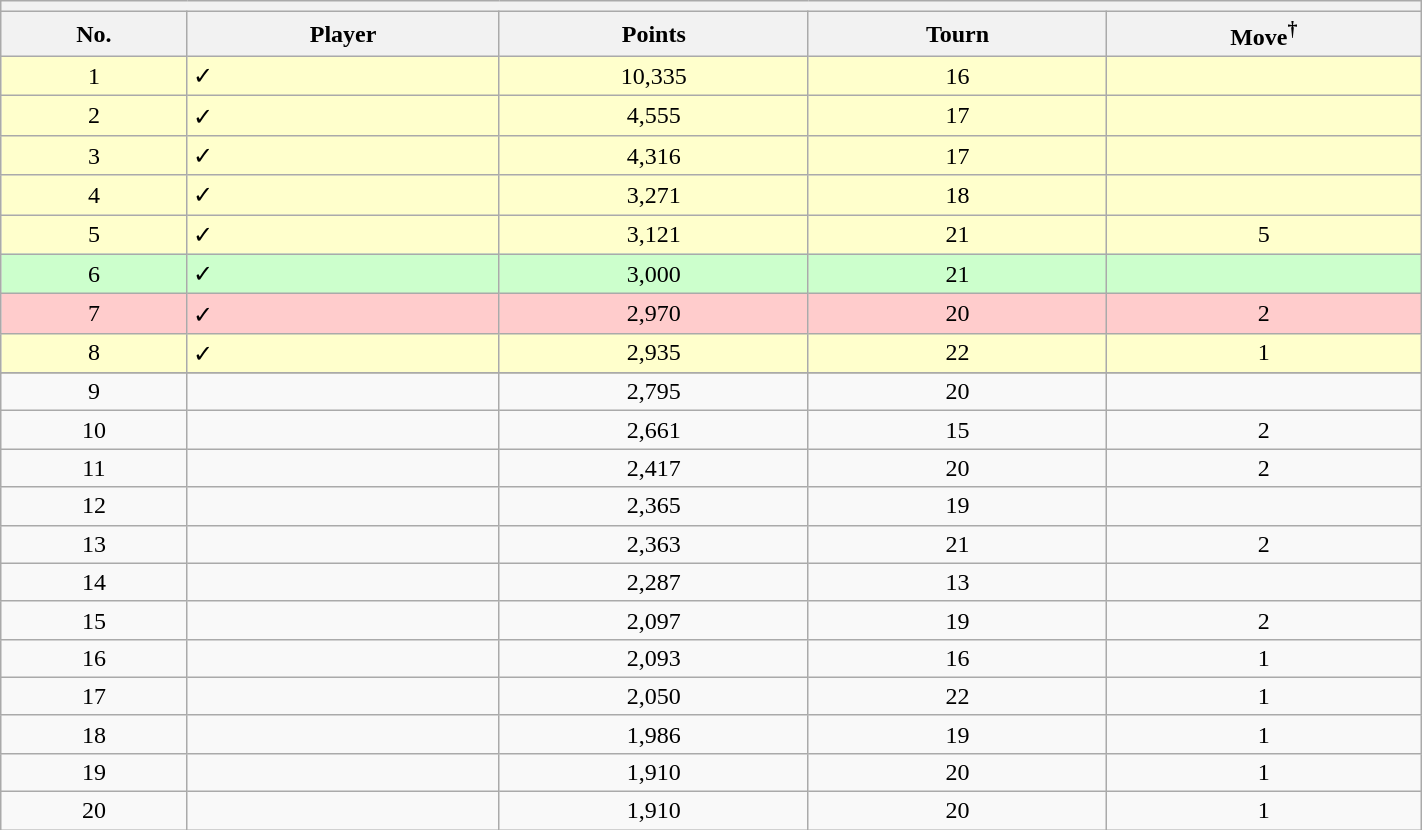<table class="wikitable sortable nowrap" style="text-align:center; width:75%">
<tr>
<th colspan="5"></th>
</tr>
<tr>
<th>No.</th>
<th>Player</th>
<th>Points</th>
<th>Tourn</th>
<th>Move<sup>†</sup></th>
</tr>
<tr style="background:#ffffcc">
<td>1</td>
<td style="text-align:left"> ✓</td>
<td>10,335</td>
<td>16</td>
<td></td>
</tr>
<tr style="background:#ffffcc">
<td>2</td>
<td style="text-align:left"> ✓</td>
<td>4,555</td>
<td>17</td>
<td></td>
</tr>
<tr style="background:#ffffcc">
<td>3</td>
<td style="text-align:left"> ✓</td>
<td>4,316</td>
<td>17</td>
<td></td>
</tr>
<tr style="background:#ffffcc">
<td>4</td>
<td style="text-align:left"> ✓</td>
<td>3,271</td>
<td>18</td>
<td></td>
</tr>
<tr style="background:#ffffcc">
<td>5</td>
<td style="text-align:left"> ✓</td>
<td>3,121</td>
<td>21</td>
<td> 5</td>
</tr>
<tr style="background:#cfc;">
<td>6</td>
<td style="text-align:left"> ✓</td>
<td>3,000</td>
<td>21</td>
<td></td>
</tr>
<tr style="background:#fcc;">
<td>7</td>
<td style="text-align:left"> ✓</td>
<td>2,970</td>
<td>20</td>
<td> 2</td>
</tr>
<tr style="background:#ffffcc">
<td>8</td>
<td style="text-align:left"> ✓</td>
<td>2,935</td>
<td>22</td>
<td> 1</td>
</tr>
<tr style="background:#ffffcc">
</tr>
<tr>
<td>9</td>
<td style="text-align:left"></td>
<td>2,795</td>
<td>20</td>
<td></td>
</tr>
<tr>
<td>10</td>
<td style="text-align:left"></td>
<td>2,661</td>
<td>15</td>
<td> 2</td>
</tr>
<tr>
<td>11</td>
<td style="text-align:left"></td>
<td>2,417</td>
<td>20</td>
<td> 2</td>
</tr>
<tr>
<td>12</td>
<td style="text-align:left"></td>
<td>2,365</td>
<td>19</td>
<td></td>
</tr>
<tr>
<td>13</td>
<td style="text-align:left"></td>
<td>2,363</td>
<td>21</td>
<td> 2</td>
</tr>
<tr>
<td>14</td>
<td style="text-align:left"></td>
<td>2,287</td>
<td>13</td>
<td></td>
</tr>
<tr>
<td>15</td>
<td style="text-align:left"></td>
<td>2,097</td>
<td>19</td>
<td> 2</td>
</tr>
<tr>
<td>16</td>
<td style="text-align:left"></td>
<td>2,093</td>
<td>16</td>
<td> 1</td>
</tr>
<tr>
<td>17</td>
<td style="text-align:left"></td>
<td>2,050</td>
<td>22</td>
<td> 1</td>
</tr>
<tr>
<td>18</td>
<td style="text-align:left"></td>
<td>1,986</td>
<td>19</td>
<td> 1</td>
</tr>
<tr>
<td>19</td>
<td style="text-align:left"></td>
<td>1,910</td>
<td>20</td>
<td> 1</td>
</tr>
<tr>
<td>20</td>
<td style="text-align:left"></td>
<td>1,910</td>
<td>20</td>
<td> 1</td>
</tr>
</table>
